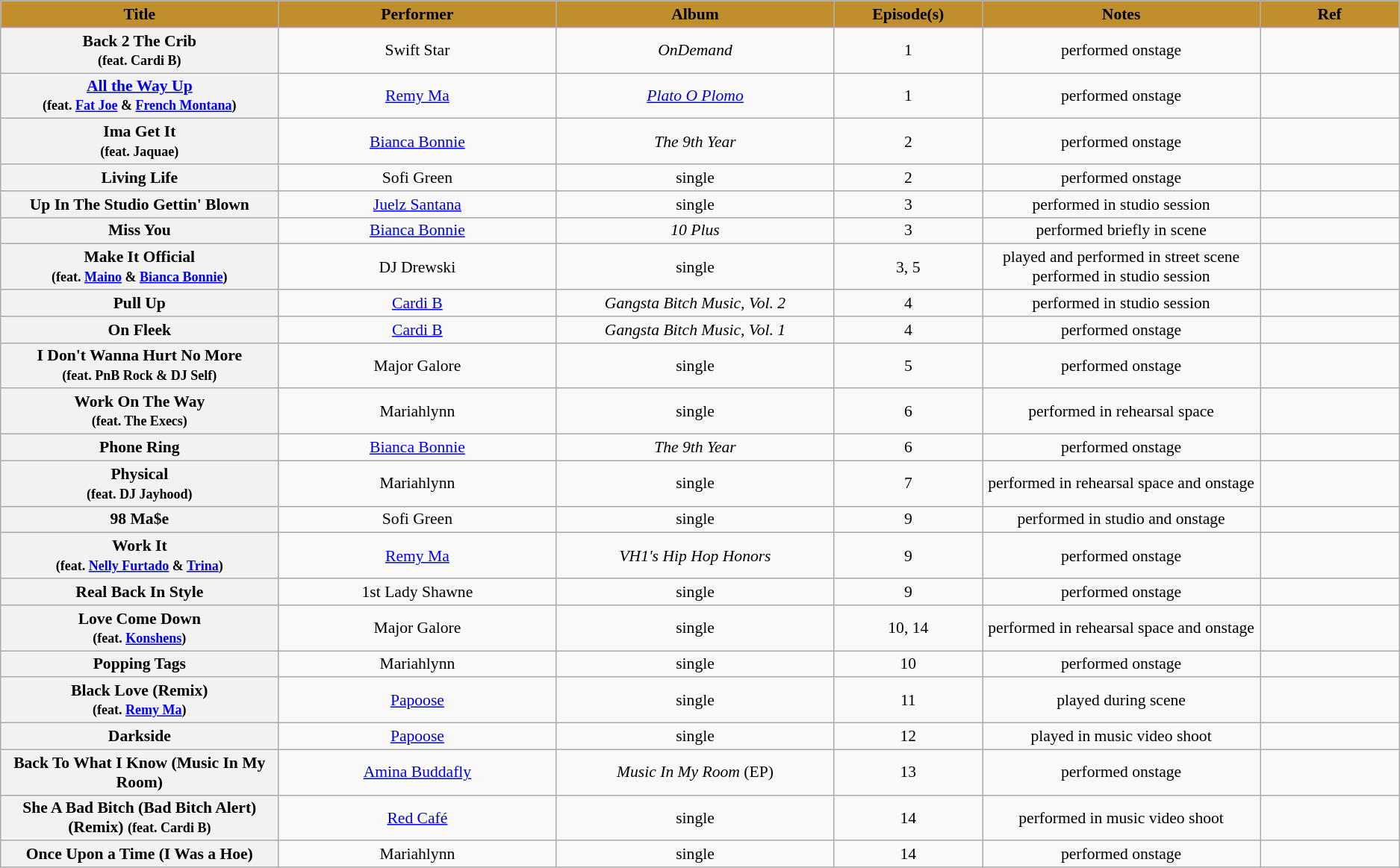<table class="wikitable sortable" style="font-size:90%; text-align: center">
<tr>
<th scope="col"  style="background:#c08e2a; width:10%;">Title</th>
<th scope="col"  style="background:#c08e2a; width:10%;">Performer</th>
<th scope="col"  style="background:#c08e2a; width:10%;">Album</th>
<th scope="col"  style="background:#c08e2a; width:5%;">Episode(s)</th>
<th scope="col"  style="background:#c08e2a; width:10%;">Notes</th>
<th scope="col"  style="background:#c08e2a; width:5%;">Ref</th>
</tr>
<tr>
<th scope="row">Back 2 The Crib <br><small>(feat. Cardi B)</small></th>
<td>Swift Star</td>
<td><em>OnDemand</em></td>
<td>1</td>
<td>performed onstage</td>
<td></td>
</tr>
<tr>
<th scope="row"><a href='#'>All the Way Up</a> <br><small>(feat. <a href='#'>Fat Joe</a> & <a href='#'>French Montana</a>)</small></th>
<td><a href='#'>Remy Ma</a></td>
<td><em><a href='#'>Plato O Plomo</a></em></td>
<td>1</td>
<td>performed onstage</td>
<td style="text-align:center;"></td>
</tr>
<tr>
<th scope="row">Ima Get It <br><small>(feat. Jaquae)</small></th>
<td><a href='#'>Bianca Bonnie</a></td>
<td><em>The 9th Year</em></td>
<td>2</td>
<td>performed onstage</td>
<td style="text-align:center;"></td>
</tr>
<tr>
<th scope="row">Living Life</th>
<td>Sofi Green</td>
<td>single</td>
<td>2</td>
<td>performed onstage</td>
<td style="text-align:center;"></td>
</tr>
<tr>
<th scope="row">Up In The Studio Gettin' Blown</th>
<td><a href='#'>Juelz Santana</a></td>
<td>single</td>
<td>3</td>
<td>performed in studio session</td>
<td style="text-align:center;"></td>
</tr>
<tr>
<th scope="row">Miss You</th>
<td><a href='#'>Bianca Bonnie</a></td>
<td><em>10 Plus</em></td>
<td>3</td>
<td>performed briefly in scene</td>
<td></td>
</tr>
<tr>
<th scope="row">Make It Official <br><small>(feat. <a href='#'>Maino</a> & <a href='#'>Bianca Bonnie</a>)</small></th>
<td>DJ Drewski</td>
<td>single</td>
<td>3, 5</td>
<td>played and performed in street scene <br> performed in studio session</td>
<td></td>
</tr>
<tr>
<th scope="row">Pull Up</th>
<td><a href='#'>Cardi B</a></td>
<td><em>Gangsta Bitch Music, Vol. 2</em></td>
<td>4</td>
<td>performed in studio session</td>
<td></td>
</tr>
<tr>
<th scope="row">On Fleek</th>
<td><a href='#'>Cardi B</a></td>
<td><em>Gangsta Bitch Music, Vol. 1</em></td>
<td>4</td>
<td>performed onstage</td>
<td></td>
</tr>
<tr>
<th scope="row">I Don't Wanna Hurt No More <br><small>(feat. PnB Rock & DJ Self)</small></th>
<td>Major Galore</td>
<td>single</td>
<td>5</td>
<td>performed onstage</td>
<td></td>
</tr>
<tr>
<th scope="row">Work On The Way <br><small>(feat. The Execs)</small></th>
<td>Mariahlynn</td>
<td>single</td>
<td>6</td>
<td>performed in rehearsal space</td>
<td></td>
</tr>
<tr>
<th scope="row">Phone Ring</th>
<td><a href='#'>Bianca Bonnie</a></td>
<td><em>The 9th Year</em></td>
<td>6</td>
<td>performed onstage</td>
<td style="text-align:center;"></td>
</tr>
<tr>
<th scope="row">Physical <br><small>(feat. DJ Jayhood)</small></th>
<td>Mariahlynn</td>
<td>single</td>
<td>7</td>
<td>performed in rehearsal space and onstage</td>
<td style="text-align:center;"></td>
</tr>
<tr>
<th scope="row">98 Ma$e</th>
<td>Sofi Green</td>
<td>single</td>
<td>9</td>
<td>performed in studio and onstage</td>
<td></td>
</tr>
<tr>
<th scope="row">Work It <br><small>(feat. <a href='#'>Nelly Furtado</a> & <a href='#'>Trina</a>)</small></th>
<td><a href='#'>Remy Ma</a></td>
<td><em>VH1's Hip Hop Honors</em></td>
<td>9</td>
<td>performed onstage</td>
<td></td>
</tr>
<tr>
<th scope="row">Real Back In Style</th>
<td>1st Lady Shawne</td>
<td>single</td>
<td>9</td>
<td>performed onstage</td>
<td></td>
</tr>
<tr>
<th scope="row">Love Come Down <br><small>(feat. <a href='#'>Konshens</a>)</small></th>
<td>Major Galore</td>
<td>single</td>
<td>10, 14</td>
<td>performed in rehearsal space and onstage</td>
<td style="text-align:center;"></td>
</tr>
<tr>
<th scope="row">Popping Tags</th>
<td>Mariahlynn</td>
<td>single</td>
<td>10</td>
<td>performed onstage</td>
<td></td>
</tr>
<tr>
<th scope="row">Black Love (Remix) <br><small>(feat. <a href='#'>Remy Ma</a>)</small></th>
<td><a href='#'>Papoose</a></td>
<td>single</td>
<td>11</td>
<td>played during scene</td>
<td style="text-align:center;"></td>
</tr>
<tr>
<th scope="row">Darkside</th>
<td><a href='#'>Papoose</a></td>
<td>single</td>
<td>12</td>
<td>played in music video shoot</td>
<td style="text-align:center;"></td>
</tr>
<tr>
<th scope="row">Back To What I Know (Music In My Room)</th>
<td><a href='#'>Amina Buddafly</a></td>
<td><em>Music In My Room</em> (EP)</td>
<td>13</td>
<td>performed onstage</td>
<td style="text-align:center;"></td>
</tr>
<tr>
<th scope="row">She A Bad Bitch (Bad Bitch Alert) (Remix) <small> (feat. Cardi B)</small></th>
<td><a href='#'>Red Café</a></td>
<td>single</td>
<td>14</td>
<td>performed in music video shoot</td>
<td style="text-align:center;"></td>
</tr>
<tr>
<th scope="row">Once Upon a Time (I Was a Hoe)</th>
<td>Mariahlynn</td>
<td>single</td>
<td>14</td>
<td>performed onstage</td>
<td style="text-align:center;"></td>
</tr>
</table>
